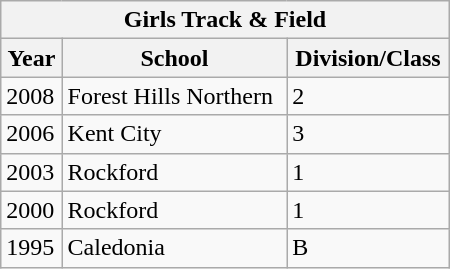<table class="wikitable collapsible collapsed" width="300">
<tr>
<th colspan=3>Girls Track & Field</th>
</tr>
<tr>
<th scope="col">Year</th>
<th scope="col">School</th>
<th scope="col">Division/Class</th>
</tr>
<tr>
<td>2008</td>
<td>Forest Hills Northern</td>
<td>2</td>
</tr>
<tr>
<td>2006</td>
<td>Kent City</td>
<td>3</td>
</tr>
<tr>
<td>2003</td>
<td>Rockford</td>
<td>1</td>
</tr>
<tr>
<td>2000</td>
<td>Rockford</td>
<td>1</td>
</tr>
<tr>
<td>1995</td>
<td>Caledonia</td>
<td>B</td>
</tr>
</table>
